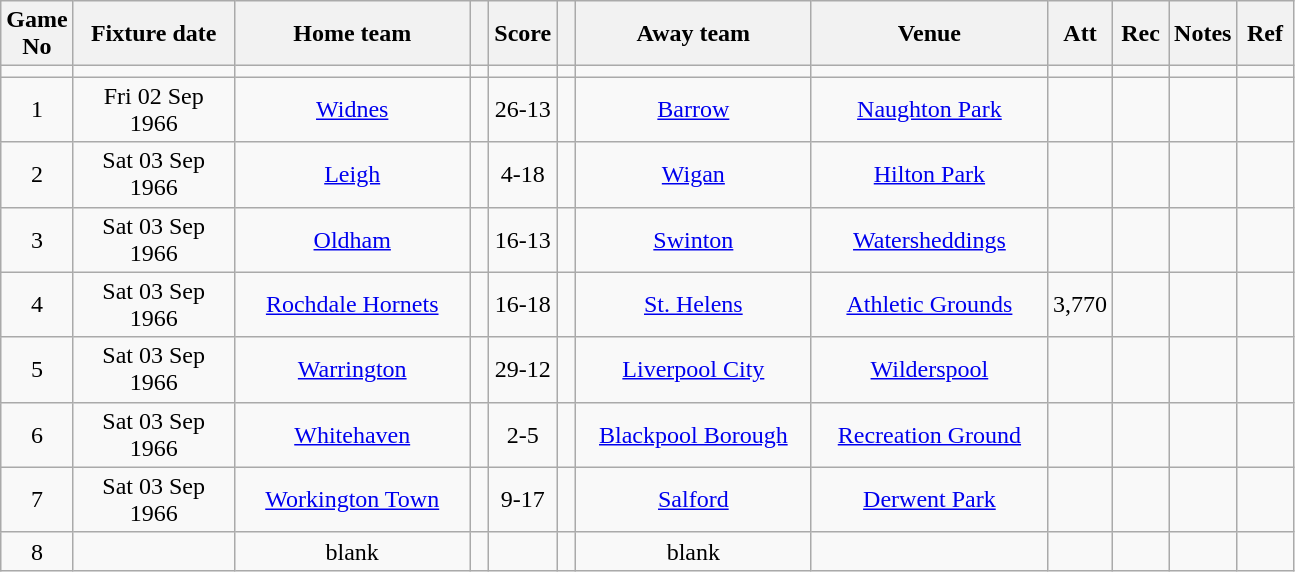<table class="wikitable" style="text-align:center;">
<tr>
<th width=20 abbr="No">Game No</th>
<th width=100 abbr="Date">Fixture date</th>
<th width=150 abbr="Home team">Home team</th>
<th width=5 abbr="space"></th>
<th width=20 abbr="Score">Score</th>
<th width=5 abbr="space"></th>
<th width=150 abbr="Away team">Away team</th>
<th width=150 abbr="Venue">Venue</th>
<th width=30 abbr="Att">Att</th>
<th width=30 abbr="Rec">Rec</th>
<th width=20 abbr="Notes">Notes</th>
<th width=30 abbr="Ref">Ref</th>
</tr>
<tr>
<td></td>
<td></td>
<td></td>
<td></td>
<td></td>
<td></td>
<td></td>
<td></td>
<td></td>
<td></td>
<td></td>
<td></td>
</tr>
<tr>
<td>1</td>
<td>Fri 02 Sep 1966</td>
<td><a href='#'>Widnes</a></td>
<td></td>
<td>26-13</td>
<td></td>
<td><a href='#'>Barrow</a></td>
<td><a href='#'>Naughton Park</a></td>
<td></td>
<td></td>
<td></td>
<td></td>
</tr>
<tr>
<td>2</td>
<td>Sat 03 Sep 1966</td>
<td><a href='#'>Leigh</a></td>
<td></td>
<td>4-18</td>
<td></td>
<td><a href='#'>Wigan</a></td>
<td><a href='#'>Hilton Park</a></td>
<td></td>
<td></td>
<td></td>
<td></td>
</tr>
<tr>
<td>3</td>
<td>Sat 03 Sep 1966</td>
<td><a href='#'>Oldham</a></td>
<td></td>
<td>16-13</td>
<td></td>
<td><a href='#'>Swinton</a></td>
<td><a href='#'>Watersheddings</a></td>
<td></td>
<td></td>
<td></td>
<td></td>
</tr>
<tr>
<td>4</td>
<td>Sat 03 Sep 1966</td>
<td><a href='#'>Rochdale Hornets</a></td>
<td></td>
<td>16-18</td>
<td></td>
<td><a href='#'>St. Helens</a></td>
<td><a href='#'>Athletic Grounds</a></td>
<td>3,770</td>
<td></td>
<td></td>
<td></td>
</tr>
<tr>
<td>5</td>
<td>Sat 03 Sep 1966</td>
<td><a href='#'>Warrington</a></td>
<td></td>
<td>29-12</td>
<td></td>
<td><a href='#'>Liverpool City</a></td>
<td><a href='#'>Wilderspool</a></td>
<td></td>
<td></td>
<td></td>
<td></td>
</tr>
<tr>
<td>6</td>
<td>Sat 03 Sep 1966</td>
<td><a href='#'>Whitehaven</a></td>
<td></td>
<td>2-5</td>
<td></td>
<td><a href='#'>Blackpool Borough</a></td>
<td><a href='#'>Recreation Ground</a></td>
<td></td>
<td></td>
<td></td>
<td></td>
</tr>
<tr>
<td>7</td>
<td>Sat 03 Sep 1966</td>
<td><a href='#'>Workington Town</a></td>
<td></td>
<td>9-17</td>
<td></td>
<td><a href='#'>Salford</a></td>
<td><a href='#'>Derwent Park</a></td>
<td></td>
<td></td>
<td></td>
<td></td>
</tr>
<tr>
<td>8</td>
<td></td>
<td>blank</td>
<td></td>
<td></td>
<td></td>
<td>blank</td>
<td></td>
<td></td>
<td></td>
<td></td>
<td></td>
</tr>
</table>
